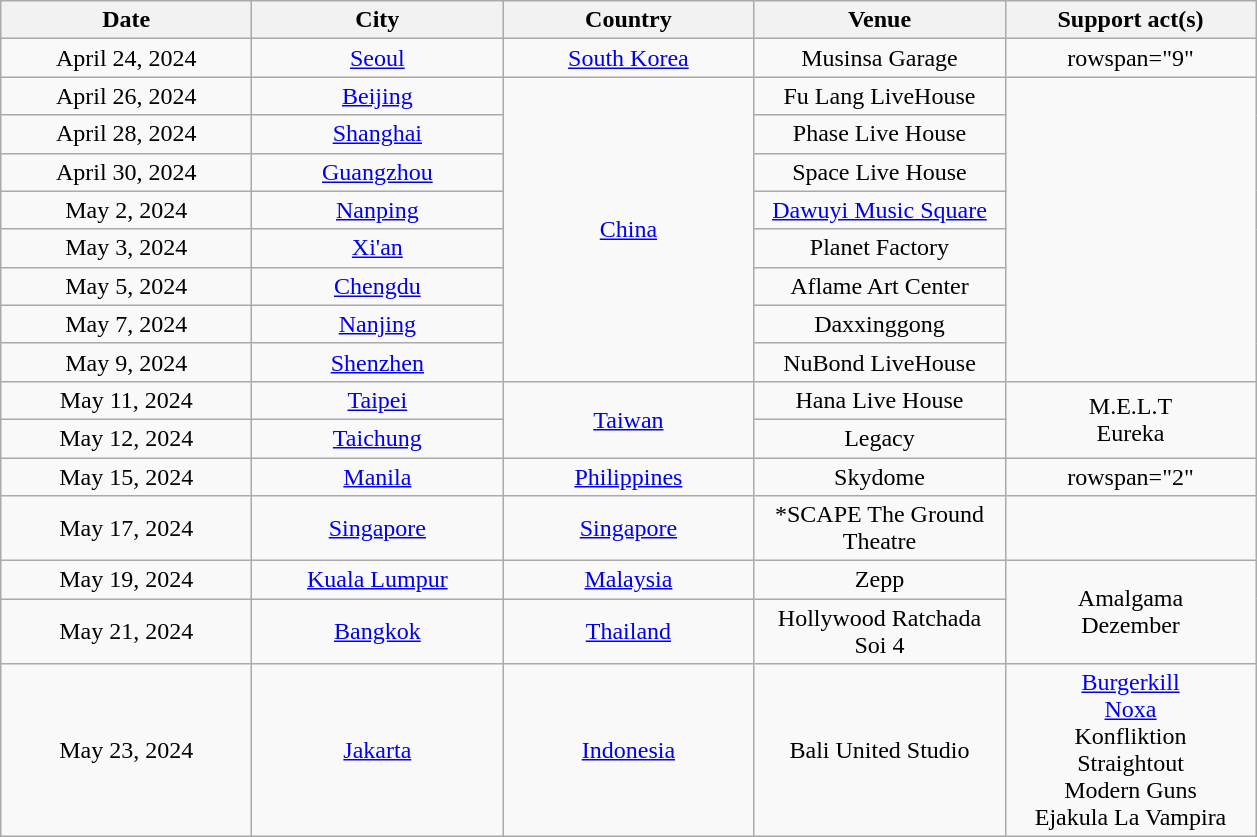<table class="wikitable" style="text-align:center;">
<tr>
<th scope="col" style="width:10em;">Date</th>
<th scope="col" style="width:10em;">City</th>
<th scope="col" style="width:10em;">Country</th>
<th scope="col" style="width:10em;">Venue</th>
<th scope="col" style="width:10em;">Support act(s)</th>
</tr>
<tr>
<td>April 24, 2024</td>
<td><a href='#'>Seoul</a></td>
<td><a href='#'>South Korea</a></td>
<td>Musinsa Garage</td>
<td>rowspan="9" </td>
</tr>
<tr>
<td>April 26, 2024</td>
<td><a href='#'>Beijing</a></td>
<td rowspan="8"><a href='#'>China</a></td>
<td>Fu Lang LiveHouse</td>
</tr>
<tr>
<td>April 28, 2024</td>
<td><a href='#'>Shanghai</a></td>
<td>Phase Live House</td>
</tr>
<tr>
<td>April 30, 2024</td>
<td><a href='#'>Guangzhou</a></td>
<td>Space Live House</td>
</tr>
<tr>
<td>May 2, 2024</td>
<td><a href='#'>Nanping</a></td>
<td><a href='#'>Dawuyi Music Square</a></td>
</tr>
<tr>
<td>May 3, 2024</td>
<td><a href='#'>Xi'an</a></td>
<td>Planet Factory</td>
</tr>
<tr>
<td>May 5, 2024</td>
<td><a href='#'>Chengdu</a></td>
<td>Aflame Art Center</td>
</tr>
<tr>
<td>May 7, 2024</td>
<td><a href='#'>Nanjing</a></td>
<td>Daxxinggong</td>
</tr>
<tr>
<td>May 9, 2024</td>
<td><a href='#'>Shenzhen</a></td>
<td>NuBond LiveHouse</td>
</tr>
<tr>
<td>May 11, 2024</td>
<td><a href='#'>Taipei</a></td>
<td rowspan="2"><a href='#'>Taiwan</a></td>
<td>Hana Live House</td>
<td rowspan="2">M.E.L.T<br>Eureka</td>
</tr>
<tr>
<td>May 12, 2024</td>
<td><a href='#'>Taichung</a></td>
<td>Legacy</td>
</tr>
<tr>
<td>May 15, 2024</td>
<td><a href='#'>Manila</a></td>
<td><a href='#'>Philippines</a></td>
<td>Skydome</td>
<td>rowspan="2" </td>
</tr>
<tr>
<td>May 17, 2024</td>
<td><a href='#'>Singapore</a></td>
<td><a href='#'>Singapore</a></td>
<td>*SCAPE The Ground Theatre</td>
</tr>
<tr>
<td>May 19, 2024</td>
<td><a href='#'>Kuala Lumpur</a></td>
<td><a href='#'>Malaysia</a></td>
<td>Zepp</td>
<td rowspan="2">Amalgama<br>Dezember</td>
</tr>
<tr>
<td>May 21, 2024</td>
<td><a href='#'>Bangkok</a></td>
<td><a href='#'>Thailand</a></td>
<td>Hollywood Ratchada Soi 4</td>
</tr>
<tr>
<td>May 23, 2024</td>
<td><a href='#'>Jakarta</a></td>
<td><a href='#'>Indonesia</a></td>
<td>Bali United Studio</td>
<td><a href='#'>Burgerkill</a><br><a href='#'>Noxa</a><br>Konfliktion<br>Straightout<br>Modern Guns<br>Ejakula La Vampira</td>
</tr>
</table>
